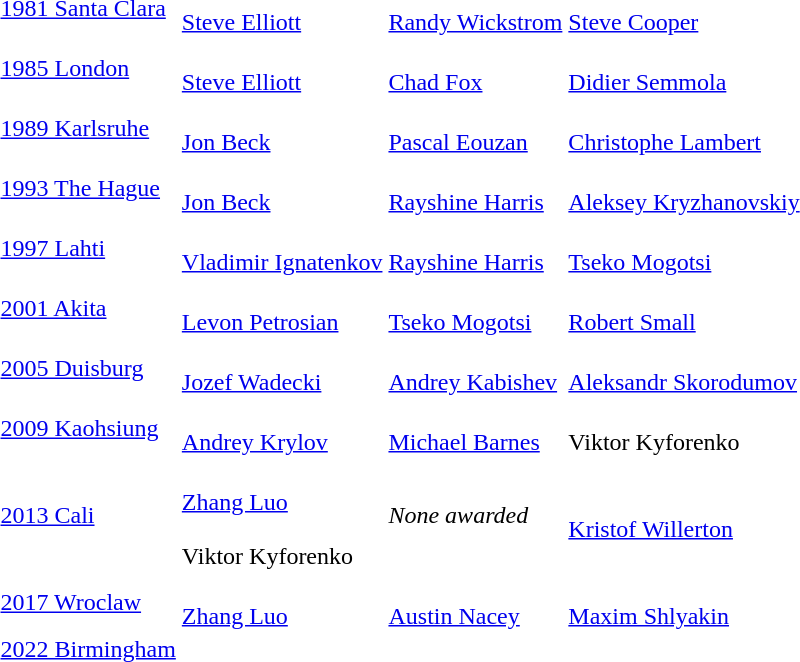<table>
<tr>
<td><a href='#'>1981 Santa Clara</a></td>
<td><br> <a href='#'>Steve Elliott</a></td>
<td><br> <a href='#'>Randy Wickstrom</a></td>
<td><br> <a href='#'>Steve Cooper</a></td>
</tr>
<tr>
<td><a href='#'>1985 London</a></td>
<td><br> <a href='#'>Steve Elliott</a></td>
<td><br> <a href='#'>Chad Fox</a></td>
<td><br> <a href='#'>Didier Semmola</a></td>
</tr>
<tr>
<td><a href='#'>1989 Karlsruhe</a></td>
<td><br> <a href='#'>Jon Beck</a></td>
<td><br> <a href='#'>Pascal Eouzan</a></td>
<td><br> <a href='#'>Christophe Lambert</a></td>
</tr>
<tr>
<td><a href='#'>1993 The Hague</a></td>
<td><br> <a href='#'>Jon Beck</a></td>
<td><br> <a href='#'>Rayshine Harris</a></td>
<td><br> <a href='#'>Aleksey Kryzhanovskiy</a></td>
</tr>
<tr>
<td><a href='#'>1997 Lahti</a></td>
<td><br> <a href='#'>Vladimir Ignatenkov</a></td>
<td><br> <a href='#'>Rayshine Harris</a></td>
<td><br> <a href='#'>Tseko Mogotsi</a></td>
</tr>
<tr>
<td><a href='#'>2001 Akita</a></td>
<td><br> <a href='#'>Levon Petrosian</a></td>
<td><br> <a href='#'>Tseko Mogotsi</a></td>
<td><br> <a href='#'>Robert Small</a></td>
</tr>
<tr>
<td><a href='#'>2005 Duisburg</a></td>
<td><br> <a href='#'>Jozef Wadecki</a></td>
<td><br> <a href='#'>Andrey Kabishev</a></td>
<td><br> <a href='#'>Aleksandr Skorodumov</a></td>
</tr>
<tr>
<td><a href='#'>2009 Kaohsiung</a></td>
<td><br> <a href='#'>Andrey Krylov</a></td>
<td><br> <a href='#'>Michael Barnes</a></td>
<td><br> Viktor Kyforenko</td>
</tr>
<tr>
<td><a href='#'>2013 Cali</a></td>
<td><br> <a href='#'>Zhang Luo</a><br><br> Viktor Kyforenko</td>
<td><em>None awarded</em></td>
<td><br> <a href='#'>Kristof Willerton</a></td>
</tr>
<tr>
<td><a href='#'>2017 Wroclaw</a></td>
<td><br> <a href='#'>Zhang Luo</a></td>
<td><br> <a href='#'>Austin Nacey</a></td>
<td><br> <a href='#'>Maxim Shlyakin</a></td>
</tr>
<tr>
<td><a href='#'>2022 Birmingham</a><br></td>
<td></td>
<td></td>
<td></td>
</tr>
</table>
